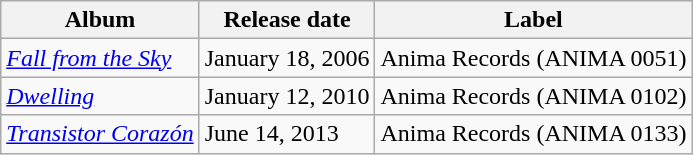<table class="wikitable">
<tr>
<th>Album</th>
<th>Release date</th>
<th>Label</th>
</tr>
<tr>
<td><em><a href='#'>Fall from the Sky</a></em></td>
<td>January 18, 2006</td>
<td>Anima Records (ANIMA 0051)</td>
</tr>
<tr>
<td><em><a href='#'>Dwelling</a></em></td>
<td>January 12, 2010</td>
<td>Anima Records (ANIMA 0102)</td>
</tr>
<tr>
<td><em><a href='#'>Transistor Corazón</a></em></td>
<td>June 14, 2013</td>
<td>Anima Records (ANIMA 0133)</td>
</tr>
</table>
